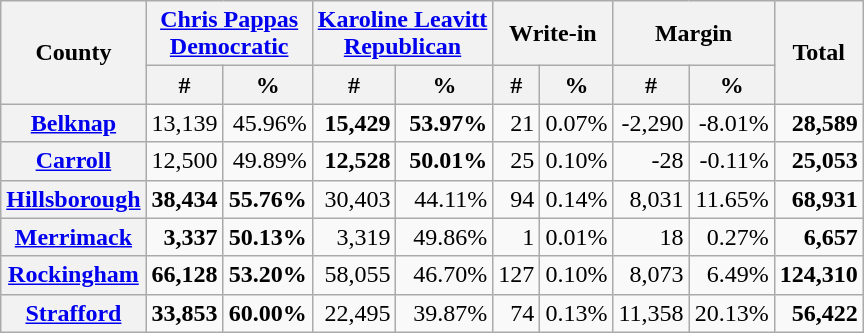<table class="wikitable sortable"  style="text-align:right">
<tr>
<th rowspan="2">County</th>
<th colspan="2"><a href='#'>Chris Pappas</a><br><a href='#'>Democratic</a></th>
<th colspan="2"><a href='#'>Karoline Leavitt</a><br><a href='#'>Republican</a></th>
<th colspan="2">Write-in</th>
<th colspan="2">Margin</th>
<th rowspan="2">Total</th>
</tr>
<tr>
<th data-sort-type="number" style="text-align:center;">#</th>
<th data-sort-type="number" style="text-align:center;">%</th>
<th data-sort-type="number" style="text-align:center;">#</th>
<th data-sort-type="number" style="text-align:center;">%</th>
<th data-sort-type="number" style="text-align:center;">#</th>
<th data-sort-type="number" style="text-align:center;">%</th>
<th data-sort-type="number" style="text-align:center;">#</th>
<th data-sort-type="number" style="text-align:center;">%</th>
</tr>
<tr>
<th><a href='#'>Belknap</a></th>
<td>13,139</td>
<td>45.96%</td>
<td><strong>15,429</strong></td>
<td><strong>53.97%</strong></td>
<td>21</td>
<td>0.07%</td>
<td>-2,290</td>
<td>-8.01%</td>
<td><strong>28,589</strong></td>
</tr>
<tr>
<th><a href='#'>Carroll</a></th>
<td>12,500</td>
<td>49.89%</td>
<td><strong>12,528</strong></td>
<td><strong>50.01%</strong></td>
<td>25</td>
<td>0.10%</td>
<td>-28</td>
<td>-0.11%</td>
<td><strong>25,053</strong></td>
</tr>
<tr>
<th><a href='#'>Hillsborough</a></th>
<td><strong>38,434</strong></td>
<td><strong>55.76%</strong></td>
<td>30,403</td>
<td>44.11%</td>
<td>94</td>
<td>0.14%</td>
<td>8,031</td>
<td>11.65%</td>
<td><strong>68,931</strong></td>
</tr>
<tr>
<th><a href='#'>Merrimack</a></th>
<td><strong>3,337</strong></td>
<td><strong>50.13%</strong></td>
<td>3,319</td>
<td>49.86%</td>
<td>1</td>
<td>0.01%</td>
<td>18</td>
<td>0.27%</td>
<td><strong>6,657</strong></td>
</tr>
<tr>
<th><a href='#'>Rockingham</a></th>
<td><strong>66,128</strong></td>
<td><strong>53.20%</strong></td>
<td>58,055</td>
<td>46.70%</td>
<td>127</td>
<td>0.10%</td>
<td>8,073</td>
<td>6.49%</td>
<td><strong>124,310</strong></td>
</tr>
<tr>
<th><a href='#'>Strafford</a></th>
<td><strong>33,853</strong></td>
<td><strong>60.00%</strong></td>
<td>22,495</td>
<td>39.87%</td>
<td>74</td>
<td>0.13%</td>
<td>11,358</td>
<td>20.13%</td>
<td><strong>56,422</strong></td>
</tr>
</table>
